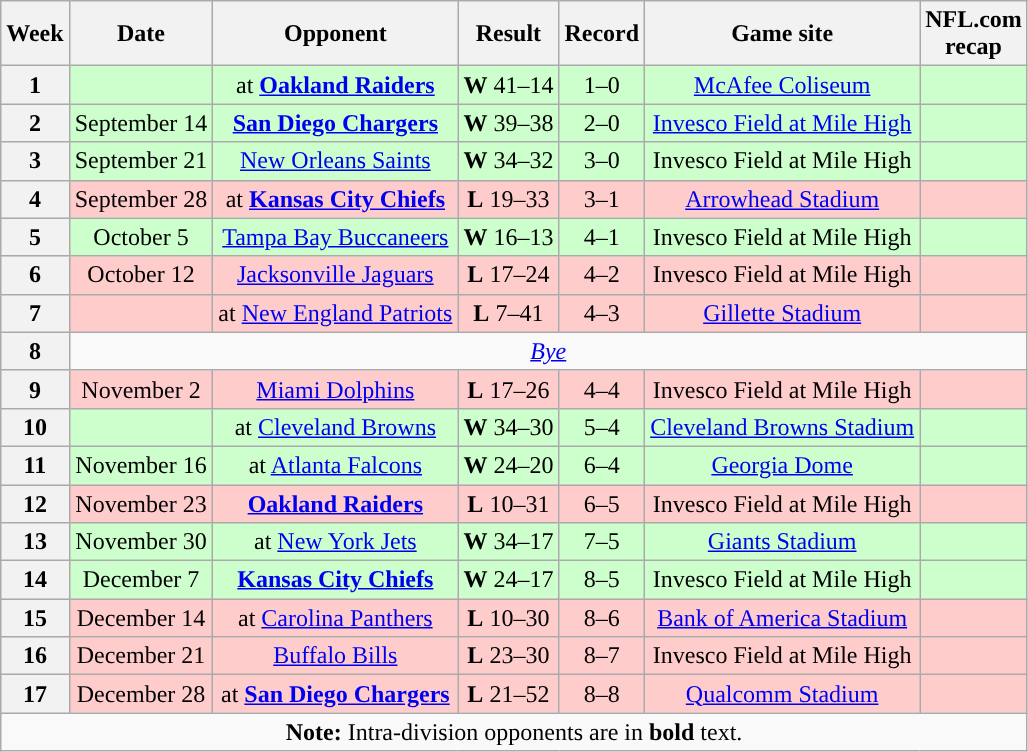<table class="wikitable" style="text-align:center;">
<tr>
<th>Week</th>
<th>Date</th>
<th>Opponent</th>
<th>Result</th>
<th>Record</th>
<th>Game site</th>
<th>NFL.com<br>recap</th>
</tr>
<tr style="background:#cfc">
<th>1</th>
<td></td>
<td>at <strong><a href='#'>Oakland Raiders</a></strong></td>
<td><strong>W</strong> 41–14</td>
<td>1–0</td>
<td><a href='#'>McAfee Coliseum</a></td>
<td></td>
</tr>
<tr style="background:#cfc">
<th>2</th>
<td>September 14</td>
<td><strong><a href='#'>San Diego Chargers</a></strong></td>
<td><strong>W</strong> 39–38</td>
<td>2–0</td>
<td><a href='#'>Invesco Field at Mile High</a></td>
<td></td>
</tr>
<tr style="background:#cfc">
<th>3</th>
<td>September 21</td>
<td><a href='#'>New Orleans Saints</a></td>
<td><strong>W</strong> 34–32</td>
<td>3–0</td>
<td>Invesco Field at Mile High</td>
<td></td>
</tr>
<tr style="background:#fcc">
<th>4</th>
<td>September 28</td>
<td>at <strong><a href='#'>Kansas City Chiefs</a></strong></td>
<td><strong>L</strong> 19–33</td>
<td>3–1</td>
<td><a href='#'>Arrowhead Stadium</a></td>
<td></td>
</tr>
<tr style="background:#cfc">
<th>5</th>
<td>October 5</td>
<td><a href='#'>Tampa Bay Buccaneers</a></td>
<td><strong>W</strong> 16–13</td>
<td>4–1</td>
<td>Invesco Field at Mile High</td>
<td></td>
</tr>
<tr style="background:#fcc">
<th>6</th>
<td>October 12</td>
<td><a href='#'>Jacksonville Jaguars</a></td>
<td><strong>L</strong> 17–24</td>
<td>4–2</td>
<td>Invesco Field at Mile High</td>
<td></td>
</tr>
<tr style="background:#fcc">
<th>7</th>
<td></td>
<td>at <a href='#'>New England Patriots</a></td>
<td><strong>L</strong> 7–41</td>
<td>4–3</td>
<td><a href='#'>Gillette Stadium</a></td>
<td></td>
</tr>
<tr>
<th>8</th>
<td colspan="6"><em><a href='#'>Bye</a></em></td>
</tr>
<tr style="background:#fcc">
<th>9</th>
<td>November 2</td>
<td><a href='#'>Miami Dolphins</a></td>
<td><strong>L</strong> 17–26</td>
<td>4–4</td>
<td>Invesco Field at Mile High</td>
<td></td>
</tr>
<tr style="background:#cfc">
<th>10</th>
<td></td>
<td>at <a href='#'>Cleveland Browns</a></td>
<td><strong>W</strong> 34–30</td>
<td>5–4</td>
<td><a href='#'>Cleveland Browns Stadium</a></td>
<td></td>
</tr>
<tr style="background:#cfc">
<th>11</th>
<td>November 16</td>
<td>at <a href='#'>Atlanta Falcons</a></td>
<td><strong>W</strong> 24–20</td>
<td>6–4</td>
<td><a href='#'>Georgia Dome</a></td>
<td></td>
</tr>
<tr style="background:#fcc">
<th>12</th>
<td>November 23</td>
<td><strong><a href='#'>Oakland Raiders</a></strong></td>
<td><strong>L</strong> 10–31</td>
<td>6–5</td>
<td>Invesco Field at Mile High</td>
<td></td>
</tr>
<tr style="background:#cfc">
<th>13</th>
<td>November 30</td>
<td>at <a href='#'>New York Jets</a></td>
<td><strong>W</strong> 34–17</td>
<td>7–5</td>
<td><a href='#'>Giants Stadium</a></td>
<td></td>
</tr>
<tr style="background:#cfc">
<th>14</th>
<td>December 7</td>
<td><strong><a href='#'>Kansas City Chiefs</a></strong></td>
<td><strong>W</strong> 24–17</td>
<td>8–5</td>
<td>Invesco Field at Mile High</td>
<td></td>
</tr>
<tr style="background:#fcc">
<th>15</th>
<td>December 14</td>
<td>at <a href='#'>Carolina Panthers</a></td>
<td><strong>L</strong> 10–30</td>
<td>8–6</td>
<td><a href='#'>Bank of America Stadium</a></td>
<td></td>
</tr>
<tr style="background:#fcc">
<th>16</th>
<td>December 21</td>
<td><a href='#'>Buffalo Bills</a></td>
<td><strong>L</strong> 23–30</td>
<td>8–7</td>
<td>Invesco Field at Mile High</td>
<td></td>
</tr>
<tr style="background:#fcc">
<th>17</th>
<td>December 28</td>
<td>at <strong><a href='#'>San Diego Chargers</a></strong></td>
<td><strong>L</strong> 21–52</td>
<td>8–8</td>
<td><a href='#'>Qualcomm Stadium</a></td>
<td></td>
</tr>
<tr>
<td colspan="7"><strong>Note:</strong> Intra-division opponents are in <strong>bold</strong> text.</td>
</tr>
</table>
